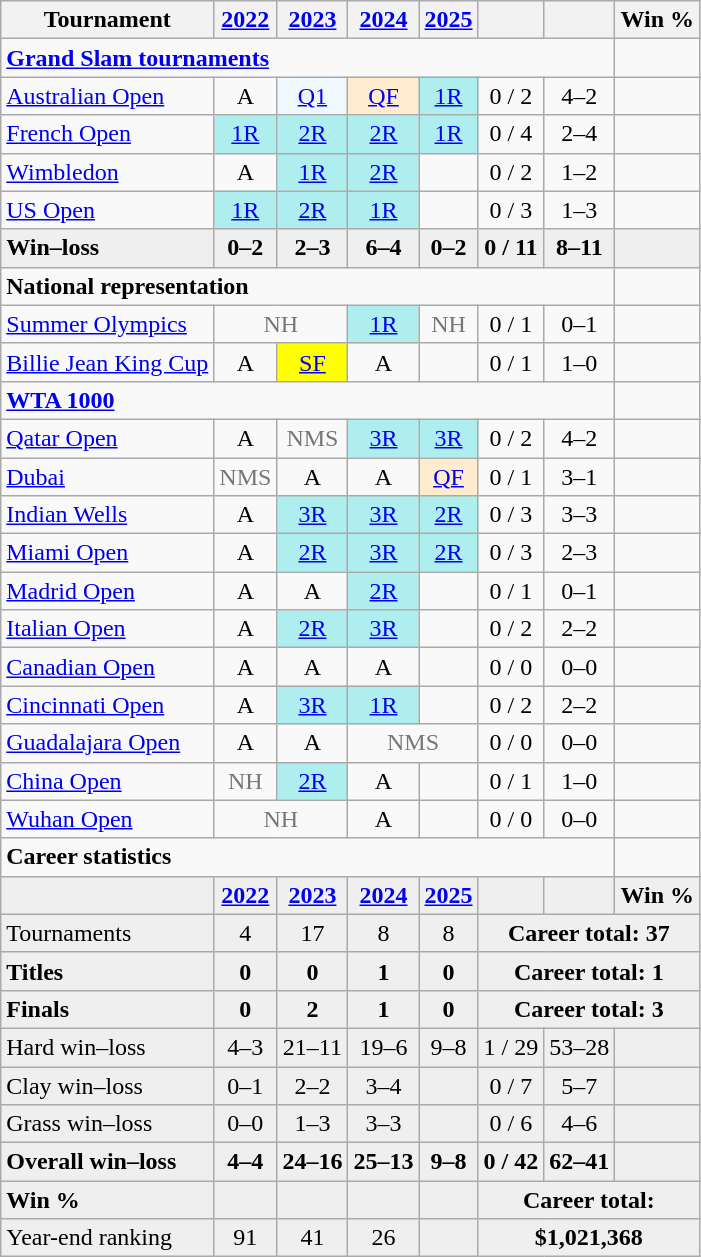<table class="wikitable" style="text-align:center">
<tr>
<th>Tournament</th>
<th><a href='#'>2022</a></th>
<th><a href='#'>2023</a></th>
<th><a href='#'>2024</a></th>
<th><a href='#'>2025</a></th>
<th></th>
<th></th>
<th>Win %</th>
</tr>
<tr>
<td colspan="7" style="text-align:left"><strong><a href='#'>Grand Slam tournaments</a></strong></td>
</tr>
<tr>
<td style=text-align:left><a href='#'>Australian Open</a></td>
<td>A</td>
<td bgcolor=f0f8ff><a href='#'>Q1</a></td>
<td style=background:#ffebcd><a href='#'>QF</a></td>
<td bgcolor="afeeee"><a href='#'>1R</a></td>
<td>0 / 2</td>
<td>4–2</td>
<td></td>
</tr>
<tr>
<td style=text-align:left><a href='#'>French Open</a></td>
<td bgcolor="afeeee"><a href='#'>1R</a></td>
<td bgcolor="afeeee"><a href='#'>2R</a></td>
<td bgcolor="afeeee"><a href='#'>2R</a></td>
<td bgcolor=afeeee><a href='#'>1R</a></td>
<td>0 / 4</td>
<td>2–4</td>
<td></td>
</tr>
<tr>
<td style=text-align:left><a href='#'>Wimbledon</a></td>
<td>A</td>
<td bgcolor="afeeee"><a href='#'>1R</a></td>
<td bgcolor="afeeee"><a href='#'>2R</a></td>
<td></td>
<td>0 / 2</td>
<td>1–2</td>
<td></td>
</tr>
<tr>
<td style=text-align:left><a href='#'>US Open</a></td>
<td bgcolor=afeeee><a href='#'>1R</a></td>
<td bgcolor=afeeee><a href='#'>2R</a></td>
<td bgcolor=afeeee><a href='#'>1R</a></td>
<td></td>
<td>0 / 3</td>
<td>1–3</td>
<td></td>
</tr>
<tr style="background:#efefef;font-weight:bold">
<td style=text-align:left>Win–loss</td>
<td>0–2</td>
<td>2–3</td>
<td>6–4</td>
<td>0–2</td>
<td>0 / 11</td>
<td>8–11</td>
<td></td>
</tr>
<tr>
<td colspan="7" align="left"><strong>National representation</strong></td>
</tr>
<tr>
<td style=text-align:left><a href='#'>Summer Olympics</a></td>
<td colspan="2" style="color:#767676">NH</td>
<td style=background:#afeeee><a href='#'>1R</a></td>
<td style="color:#767676">NH</td>
<td>0 / 1</td>
<td>0–1</td>
<td></td>
</tr>
<tr>
<td style=text-align:left><a href='#'>Billie Jean King Cup</a></td>
<td>A</td>
<td bgcolor=yellow><a href='#'>SF</a></td>
<td>A</td>
<td></td>
<td>0 / 1</td>
<td>1–0</td>
<td></td>
</tr>
<tr>
<td colspan="7" style="text-align:left"><strong><a href='#'>WTA 1000</a></strong></td>
</tr>
<tr>
<td align="left"><a href='#'>Qatar Open</a></td>
<td>A</td>
<td style="color:#767676">NMS</td>
<td bgcolor=afeeee><a href='#'>3R</a></td>
<td bgcolor=afeeee><a href='#'>3R</a></td>
<td>0 / 2</td>
<td>4–2</td>
<td></td>
</tr>
<tr>
<td align="left"><a href='#'>Dubai</a></td>
<td style="color:#767676">NMS</td>
<td>A</td>
<td>A</td>
<td bgcolor=ffebcd><a href='#'>QF</a></td>
<td>0 / 1</td>
<td>3–1</td>
<td></td>
</tr>
<tr>
<td style=text-align:left><a href='#'>Indian Wells</a></td>
<td>A</td>
<td bgcolor=afeeee><a href='#'>3R</a></td>
<td bgcolor=afeeee><a href='#'>3R</a></td>
<td bgcolor=afeeee><a href='#'>2R</a></td>
<td>0 / 3</td>
<td>3–3</td>
<td></td>
</tr>
<tr>
<td style=text-align:left><a href='#'>Miami Open</a></td>
<td>A</td>
<td bgcolor=afeeee><a href='#'>2R</a></td>
<td bgcolor=afeeee><a href='#'>3R</a></td>
<td bgcolor=afeeee><a href='#'>2R</a></td>
<td>0 / 3</td>
<td>2–3</td>
<td></td>
</tr>
<tr>
<td style=text-align:left><a href='#'>Madrid Open</a></td>
<td>A</td>
<td>A</td>
<td bgcolor=afeeee><a href='#'>2R</a></td>
<td></td>
<td>0 / 1</td>
<td>0–1</td>
<td></td>
</tr>
<tr>
<td style=text-align:left><a href='#'>Italian Open</a></td>
<td>A</td>
<td bgcolor=afeeee><a href='#'>2R</a></td>
<td bgcolor=afeeee><a href='#'>3R</a></td>
<td></td>
<td>0 / 2</td>
<td>2–2</td>
<td></td>
</tr>
<tr>
<td style=text-align:left><a href='#'>Canadian Open</a></td>
<td>A</td>
<td>A</td>
<td>A</td>
<td></td>
<td>0 / 0</td>
<td>0–0</td>
<td></td>
</tr>
<tr>
<td style=text-align:left><a href='#'>Cincinnati Open</a></td>
<td>A</td>
<td bgcolor=afeeee><a href='#'>3R</a></td>
<td style=background:#afeeee><a href='#'>1R</a></td>
<td></td>
<td>0 / 2</td>
<td>2–2</td>
<td></td>
</tr>
<tr>
<td style="text-align:left"><a href='#'>Guadalajara Open</a></td>
<td>A</td>
<td>A</td>
<td colspan="2" style="color:#767676">NMS</td>
<td>0 / 0</td>
<td>0–0</td>
<td></td>
</tr>
<tr>
<td style=text-align:left><a href='#'>China Open</a></td>
<td style=color:#767676>NH</td>
<td bgcolor=afeeee><a href='#'>2R</a></td>
<td>A</td>
<td></td>
<td>0 / 1</td>
<td>1–0</td>
<td></td>
</tr>
<tr>
<td style=text-align:left><a href='#'>Wuhan Open</a></td>
<td colspan="2" style="color:#767676">NH</td>
<td>A</td>
<td></td>
<td>0 / 0</td>
<td>0–0</td>
<td></td>
</tr>
<tr>
<td colspan="7" align="left"><strong>Career statistics</strong></td>
</tr>
<tr style="background:#efefef;font-weight:bold">
<td align="left"></td>
<td><a href='#'>2022</a></td>
<td><a href='#'>2023</a></td>
<td><a href='#'>2024</a></td>
<td><a href='#'>2025</a></td>
<td></td>
<td></td>
<td>Win %</td>
</tr>
<tr bgcolor=efefef>
<td align="left">Tournaments</td>
<td>4</td>
<td>17</td>
<td>8</td>
<td>8</td>
<td colspan="3"><strong>Career total: 37</strong></td>
</tr>
<tr style="background:#efefef;font-weight:bold">
<td align="left">Titles</td>
<td>0</td>
<td>0</td>
<td>1</td>
<td>0</td>
<td colspan="3">Career total: 1</td>
</tr>
<tr style="background:#efefef;font-weight:bold">
<td align="left">Finals</td>
<td>0</td>
<td>2</td>
<td>1</td>
<td>0</td>
<td colspan="3">Career total: 3</td>
</tr>
<tr bgcolor=efefef>
<td align="left">Hard win–loss</td>
<td>4–3</td>
<td>21–11</td>
<td>19–6</td>
<td>9–8</td>
<td>1 / 29</td>
<td>53–28</td>
<td></td>
</tr>
<tr bgcolor=efefef>
<td align="left">Clay win–loss</td>
<td>0–1</td>
<td>2–2</td>
<td>3–4</td>
<td></td>
<td>0 / 7</td>
<td>5–7</td>
<td></td>
</tr>
<tr bgcolor=efefef>
<td align="left">Grass win–loss</td>
<td>0–0</td>
<td>1–3</td>
<td>3–3</td>
<td></td>
<td>0 / 6</td>
<td>4–6</td>
<td></td>
</tr>
<tr style="background:#efefef;font-weight:bold">
<td align="left">Overall win–loss</td>
<td>4–4</td>
<td>24–16</td>
<td>25–13</td>
<td>9–8</td>
<td>0 / 42</td>
<td>62–41</td>
<td></td>
</tr>
<tr style="background:#efefef;font-weight:bold">
<td align="left">Win %</td>
<td></td>
<td></td>
<td></td>
<td></td>
<td colspan="3">Career total: </td>
</tr>
<tr bgcolor=efefef>
<td align="left">Year-end ranking</td>
<td>91</td>
<td>41</td>
<td>26</td>
<td></td>
<td colspan="3"><strong>$1,021,368</strong></td>
</tr>
</table>
